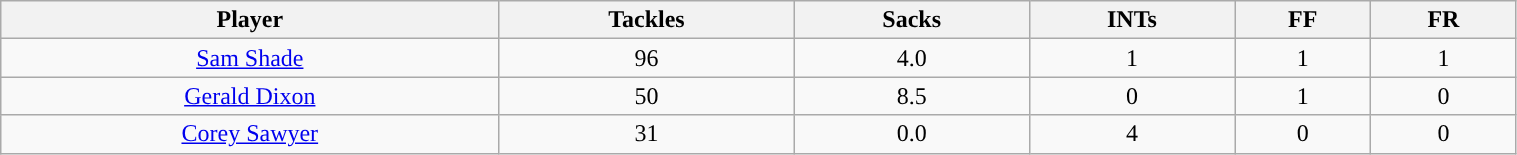<table class="wikitable" style="text-align:center;" width="80%">
<tr>
<th>Player</th>
<th>Tackles</th>
<th>Sacks</th>
<th>INTs</th>
<th>FF</th>
<th>FR</th>
</tr>
<tr>
<td><a href='#'>Sam Shade</a></td>
<td>96</td>
<td>4.0</td>
<td>1</td>
<td>1</td>
<td>1</td>
</tr>
<tr>
<td><a href='#'>Gerald Dixon</a></td>
<td>50</td>
<td>8.5</td>
<td>0</td>
<td>1</td>
<td>0</td>
</tr>
<tr>
<td><a href='#'>Corey Sawyer</a></td>
<td>31</td>
<td>0.0</td>
<td>4</td>
<td>0</td>
<td>0</td>
</tr>
</table>
